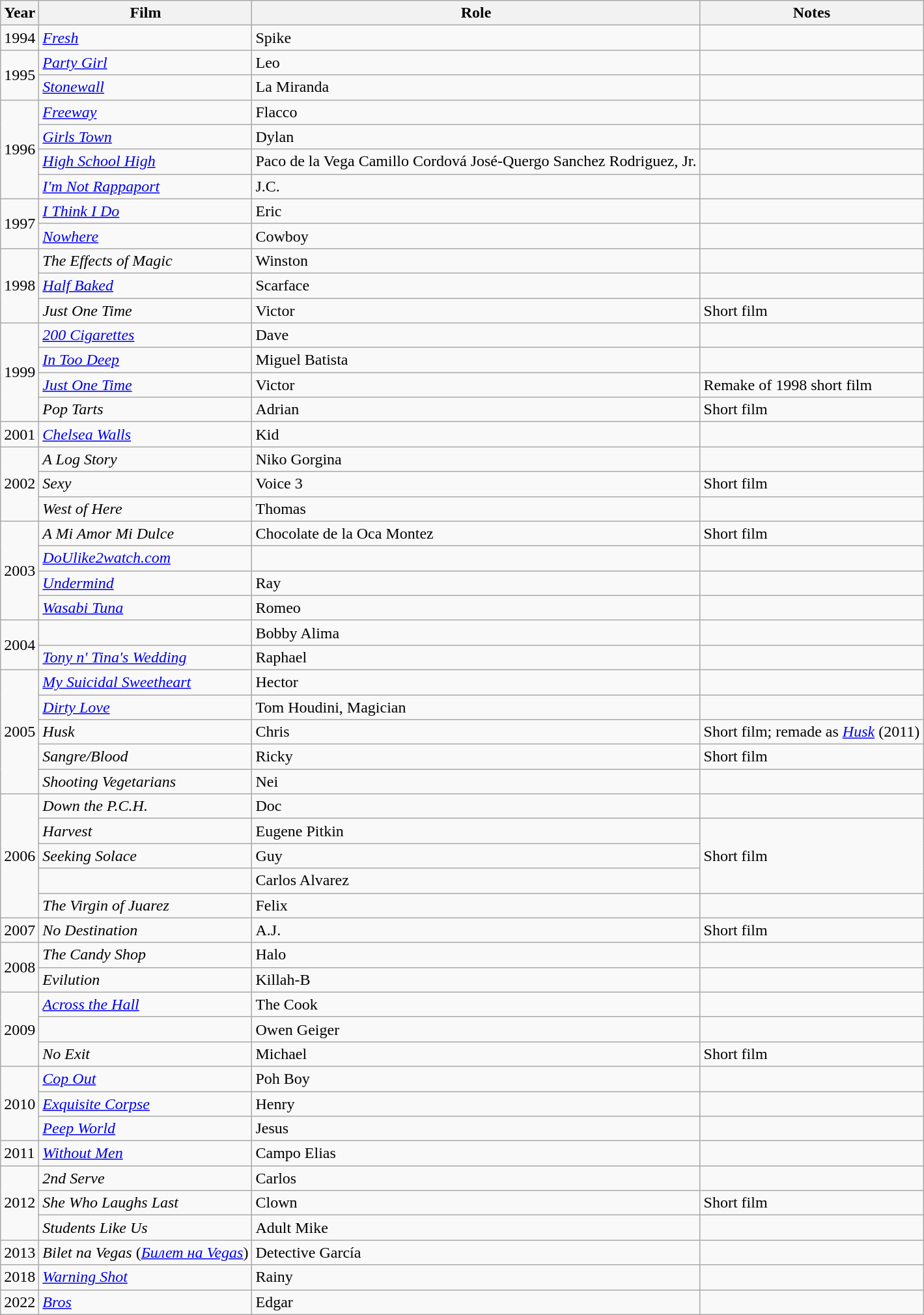<table class="wikitable sortable">
<tr>
<th>Year</th>
<th>Film</th>
<th>Role</th>
<th class="unsortable">Notes</th>
</tr>
<tr>
<td>1994</td>
<td><em><a href='#'>Fresh</a></em></td>
<td>Spike</td>
<td></td>
</tr>
<tr>
<td rowspan="2">1995</td>
<td><em><a href='#'>Party Girl</a></em></td>
<td>Leo</td>
<td></td>
</tr>
<tr>
<td><em><a href='#'>Stonewall</a></em></td>
<td>La Miranda</td>
<td></td>
</tr>
<tr>
<td rowspan="4">1996</td>
<td><em><a href='#'>Freeway</a></em></td>
<td>Flacco</td>
<td></td>
</tr>
<tr>
<td><em><a href='#'>Girls Town</a></em></td>
<td>Dylan</td>
<td></td>
</tr>
<tr>
<td><em><a href='#'>High School High</a></em></td>
<td>Paco de la Vega Camillo Cordová José-Quergo Sanchez Rodriguez, Jr.</td>
<td></td>
</tr>
<tr>
<td><em><a href='#'>I'm Not Rappaport</a></em></td>
<td>J.C.</td>
<td></td>
</tr>
<tr>
<td rowspan="2">1997</td>
<td><em><a href='#'>I Think I Do</a></em></td>
<td>Eric</td>
<td></td>
</tr>
<tr>
<td><em><a href='#'>Nowhere</a></em></td>
<td>Cowboy</td>
<td></td>
</tr>
<tr>
<td rowspan="3">1998</td>
<td><em>The Effects of Magic</em></td>
<td>Winston</td>
<td></td>
</tr>
<tr>
<td><em><a href='#'>Half Baked</a></em></td>
<td>Scarface</td>
<td></td>
</tr>
<tr>
<td><em>Just One Time</em></td>
<td>Victor</td>
<td>Short film</td>
</tr>
<tr>
<td rowspan="4">1999</td>
<td><em><a href='#'>200 Cigarettes</a></em></td>
<td>Dave</td>
<td></td>
</tr>
<tr>
<td><em><a href='#'>In Too Deep</a></em></td>
<td>Miguel Batista</td>
<td></td>
</tr>
<tr>
<td><em><a href='#'>Just One Time</a></em></td>
<td>Victor</td>
<td>Remake of 1998 short film</td>
</tr>
<tr>
<td><em>Pop Tarts</em></td>
<td>Adrian</td>
<td>Short film</td>
</tr>
<tr>
<td>2001</td>
<td><em><a href='#'>Chelsea Walls</a></em></td>
<td>Kid</td>
<td></td>
</tr>
<tr>
<td rowspan="3">2002</td>
<td><em>A Log Story</em></td>
<td>Niko Gorgina</td>
<td></td>
</tr>
<tr>
<td><em>Sexy</em></td>
<td>Voice 3</td>
<td>Short film</td>
</tr>
<tr>
<td><em>West of Here</em></td>
<td>Thomas</td>
<td></td>
</tr>
<tr>
<td rowspan="4">2003</td>
<td><em>A Mi Amor Mi Dulce</em></td>
<td>Chocolate de la Oca Montez</td>
<td>Short film</td>
</tr>
<tr>
<td><em><a href='#'>DoUlike2watch.com</a></em></td>
<td></td>
<td></td>
</tr>
<tr>
<td><em><a href='#'>Undermind</a></em></td>
<td>Ray</td>
<td></td>
</tr>
<tr>
<td><em><a href='#'>Wasabi Tuna</a></em></td>
<td>Romeo</td>
<td></td>
</tr>
<tr>
<td rowspan="2">2004</td>
<td><em></em></td>
<td>Bobby Alima</td>
<td></td>
</tr>
<tr>
<td><em><a href='#'>Tony n' Tina's Wedding</a></em></td>
<td>Raphael</td>
<td></td>
</tr>
<tr>
<td rowspan="5">2005</td>
<td><em><a href='#'>My Suicidal Sweetheart</a></em></td>
<td>Hector</td>
<td></td>
</tr>
<tr>
<td><em><a href='#'>Dirty Love</a></em></td>
<td>Tom Houdini, Magician</td>
<td></td>
</tr>
<tr>
<td><em>Husk</em></td>
<td>Chris</td>
<td>Short film; remade as <em><a href='#'>Husk</a></em> (2011)</td>
</tr>
<tr>
<td><em>Sangre/Blood</em></td>
<td>Ricky</td>
<td>Short film</td>
</tr>
<tr>
<td><em>Shooting Vegetarians</em></td>
<td>Nei</td>
<td></td>
</tr>
<tr>
<td rowspan="5">2006</td>
<td><em>Down the P.C.H.</em></td>
<td>Doc</td>
<td></td>
</tr>
<tr>
<td><em>Harvest</em></td>
<td>Eugene Pitkin</td>
<td rowspan="3">Short film</td>
</tr>
<tr>
<td><em>Seeking Solace</em></td>
<td>Guy</td>
</tr>
<tr>
<td><em></em></td>
<td>Carlos Alvarez</td>
</tr>
<tr>
<td><em>The Virgin of Juarez</em></td>
<td>Felix</td>
<td></td>
</tr>
<tr>
<td>2007</td>
<td><em>No Destination</em></td>
<td>A.J.</td>
<td>Short film</td>
</tr>
<tr>
<td rowspan="2">2008</td>
<td><em>The Candy Shop</em></td>
<td>Halo</td>
<td></td>
</tr>
<tr>
<td><em>Evilution</em></td>
<td>Killah-B</td>
<td></td>
</tr>
<tr>
<td rowspan="3">2009</td>
<td><em><a href='#'>Across the Hall</a></em></td>
<td>The Cook</td>
<td></td>
</tr>
<tr>
<td><em></em></td>
<td>Owen Geiger</td>
<td></td>
</tr>
<tr>
<td><em>No Exit</em></td>
<td>Michael</td>
<td>Short film</td>
</tr>
<tr>
<td rowspan="3">2010</td>
<td><em><a href='#'>Cop Out</a></em></td>
<td>Poh Boy</td>
<td></td>
</tr>
<tr>
<td><em><a href='#'>Exquisite Corpse</a></em></td>
<td>Henry</td>
<td></td>
</tr>
<tr>
<td><em><a href='#'>Peep World</a></em></td>
<td>Jesus</td>
<td></td>
</tr>
<tr>
<td>2011</td>
<td><em><a href='#'>Without Men</a></em></td>
<td>Campo Elias</td>
<td></td>
</tr>
<tr>
<td rowspan="3">2012</td>
<td><em>2nd Serve</em></td>
<td>Carlos</td>
<td></td>
</tr>
<tr>
<td><em>She Who Laughs Last</em></td>
<td>Clown</td>
<td>Short film</td>
</tr>
<tr>
<td><em>Students Like Us</em></td>
<td>Adult Mike</td>
<td></td>
</tr>
<tr>
<td>2013</td>
<td><em>Bilet na Vegas</em> (<em><a href='#'>Билет на Vegas</a></em>)</td>
<td>Detective García</td>
<td></td>
</tr>
<tr>
<td>2018</td>
<td><em><a href='#'>Warning Shot</a></em></td>
<td>Rainy</td>
<td></td>
</tr>
<tr>
<td>2022</td>
<td><em><a href='#'>Bros</a></em></td>
<td>Edgar</td>
<td></td>
</tr>
</table>
